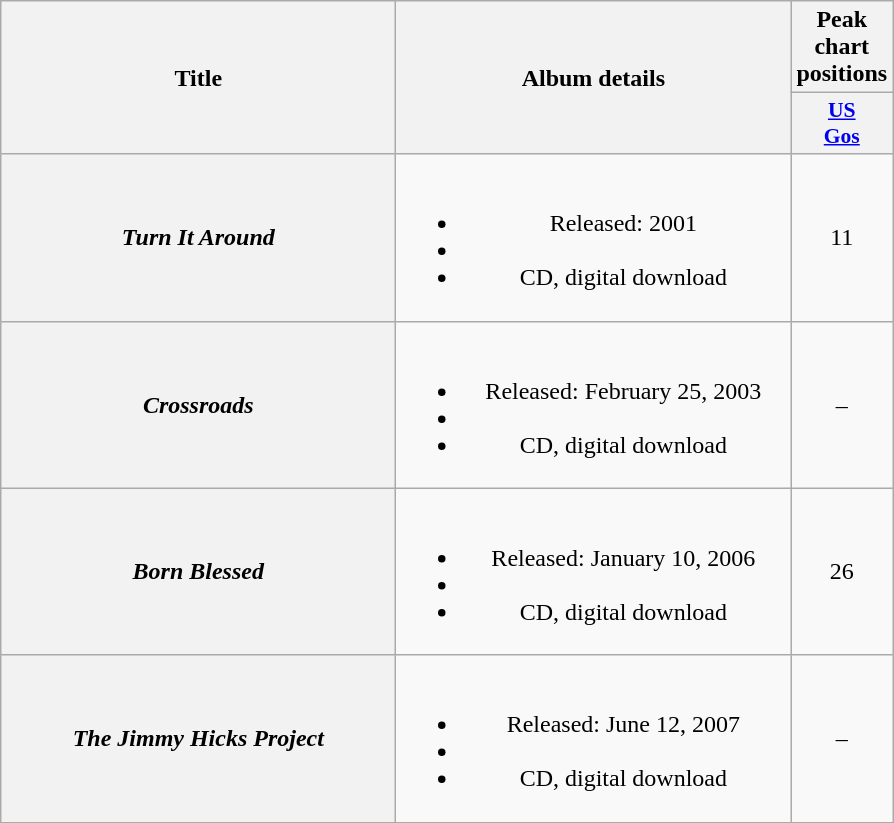<table class="wikitable plainrowheaders" style="text-align:center;">
<tr>
<th scope="col" rowspan="2" style="width:16em;">Title</th>
<th scope="col" rowspan="2" style="width:16em;">Album details</th>
<th scope="col" colspan="1">Peak chart positions</th>
</tr>
<tr>
<th style="width:3em; font-size:90%"><a href='#'>US<br>Gos</a></th>
</tr>
<tr>
<th scope="row"><em>Turn It Around</em></th>
<td><br><ul><li>Released: 2001</li><li></li><li>CD, digital download</li></ul></td>
<td>11</td>
</tr>
<tr>
<th scope="row"><em>Crossroads</em></th>
<td><br><ul><li>Released: February 25, 2003</li><li></li><li>CD, digital download</li></ul></td>
<td>–</td>
</tr>
<tr>
<th scope="row"><em>Born Blessed</em></th>
<td><br><ul><li>Released: January 10, 2006</li><li></li><li>CD, digital download</li></ul></td>
<td>26</td>
</tr>
<tr>
<th scope="row"><em>The Jimmy Hicks Project</em></th>
<td><br><ul><li>Released: June 12, 2007</li><li></li><li>CD, digital download</li></ul></td>
<td>–</td>
</tr>
</table>
